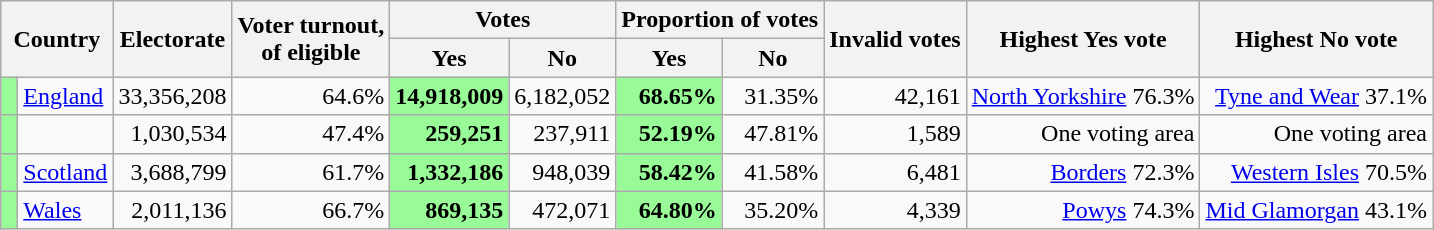<table class="wikitable sortable">
<tr>
<th rowspan=2 colspan=2>Country</th>
<th rowspan=2>Electorate</th>
<th rowspan=2>Voter turnout, <br>of eligible</th>
<th colspan=2>Votes</th>
<th colspan=2>Proportion of votes</th>
<th rowspan=2 colspan=1>Invalid votes</th>
<th rowspan=2>Highest Yes vote</th>
<th rowspan=2>Highest No vote</th>
</tr>
<tr>
<th>Yes</th>
<th>No</th>
<th>Yes</th>
<th>No</th>
</tr>
<tr>
<td style="text-align: right; background:palegreen"> </td>
<td><a href='#'>England</a></td>
<td style="text-align: right;">33,356,208</td>
<td style="text-align: right;">64.6%</td>
<td style="text-align: right; background:palegreen"><strong>14,918,009</strong></td>
<td style="text-align: right;">6,182,052</td>
<td style="text-align: right; background:palegreen"><strong>68.65%</strong></td>
<td style="text-align: right; ">31.35%</td>
<td style="text-align: right;">42,161</td>
<td style="text-align: right;"><a href='#'>North Yorkshire</a> 76.3%</td>
<td style="text-align: right;"><a href='#'>Tyne and Wear</a> 37.1%</td>
</tr>
<tr>
<td style="text-align: right; background:palegreen;"> </td>
<td></td>
<td style="text-align: right;">1,030,534</td>
<td style="text-align: right;">47.4%</td>
<td style="text-align: right; background:palegreen"><strong>259,251</strong></td>
<td style="text-align: right;">237,911</td>
<td style="text-align: right; background:palegreen"><strong>52.19%</strong></td>
<td style="text-align: right; ">47.81%</td>
<td style="text-align: right;">1,589</td>
<td style="text-align: right;">One voting area</td>
<td style="text-align: right;">One voting area</td>
</tr>
<tr>
<td style="text-align: right; background:palegreen"> </td>
<td><a href='#'>Scotland</a></td>
<td style="text-align: right;">3,688,799</td>
<td style="text-align: right;">61.7%</td>
<td style="text-align: right; background:palegreen"><strong>1,332,186</strong></td>
<td style="text-align: right;">948,039</td>
<td style="text-align: right; background:palegreen"><strong>58.42%</strong></td>
<td style="text-align: right; ">41.58%</td>
<td style="text-align: right;">6,481</td>
<td style="text-align: right;"><a href='#'>Borders</a> 72.3%</td>
<td style="text-align: right;"><a href='#'>Western Isles</a> 70.5%</td>
</tr>
<tr>
<td style="text-align: right; background:palegreen"> </td>
<td><a href='#'>Wales</a></td>
<td style="text-align: right;">2,011,136</td>
<td style="text-align: right;">66.7%</td>
<td style="text-align: right; background:palegreen"><strong>869,135</strong></td>
<td style="text-align: right;">472,071</td>
<td style="text-align: right; background:palegreen"><strong>64.80%</strong></td>
<td style="text-align: right; ">35.20%</td>
<td style="text-align: right;">4,339</td>
<td style="text-align: right;"><a href='#'>Powys</a> 74.3%</td>
<td style="text-align: right;"><a href='#'>Mid Glamorgan</a> 43.1%</td>
</tr>
</table>
